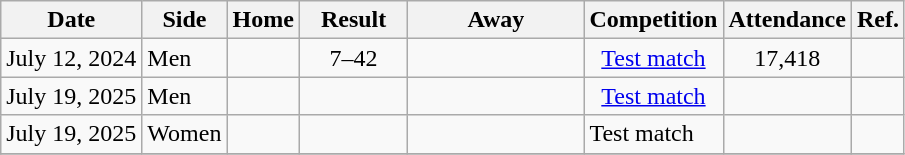<table class="wikitable">
<tr>
<th>Date</th>
<th>Side</th>
<th>Home</th>
<th width="65px">Result</th>
<th width="110px">Away</th>
<th>Competition</th>
<th>Attendance</th>
<th>Ref.</th>
</tr>
<tr>
<td>July 12, 2024</td>
<td>Men</td>
<td></td>
<td style="text-align:center;">7–42</td>
<td></td>
<td style="text-align:center;"><a href='#'>Test match</a></td>
<td style="text-align:center;">17,418</td>
<td></td>
</tr>
<tr>
<td>July 19, 2025</td>
<td>Men</td>
<td></td>
<td style="text-align:center;"></td>
<td></td>
<td style="text-align:center;"><a href='#'>Test match</a></td>
<td style="text-align:center;"></td>
<td></td>
</tr>
<tr>
<td>July 19, 2025</td>
<td>Women</td>
<td></td>
<td></td>
<td></td>
<td>Test match</td>
<td></td>
<td></td>
</tr>
<tr>
</tr>
</table>
